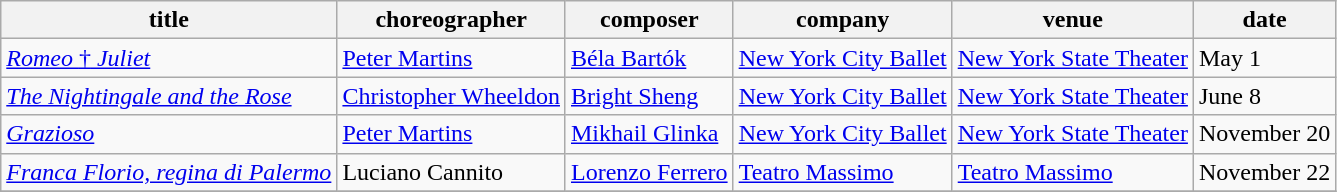<table class="wikitable sortable">
<tr>
<th>title</th>
<th>choreographer</th>
<th>composer</th>
<th>company</th>
<th>venue</th>
<th>date</th>
</tr>
<tr>
<td><em><a href='#'>Romeo </em>†<em> Juliet</a></em></td>
<td><a href='#'>Peter Martins</a></td>
<td><a href='#'>Béla Bartók</a></td>
<td><a href='#'>New York City Ballet</a></td>
<td><a href='#'>New York State Theater</a></td>
<td>May 1</td>
</tr>
<tr>
<td><em><a href='#'>The Nightingale and the Rose</a></em></td>
<td><a href='#'>Christopher Wheeldon</a></td>
<td><a href='#'>Bright Sheng</a></td>
<td><a href='#'>New York City Ballet</a></td>
<td><a href='#'>New York State Theater</a></td>
<td>June 8</td>
</tr>
<tr>
<td><em><a href='#'>Grazioso</a></em></td>
<td><a href='#'>Peter Martins</a></td>
<td><a href='#'>Mikhail Glinka</a></td>
<td><a href='#'>New York City Ballet</a></td>
<td><a href='#'>New York State Theater</a></td>
<td>November 20</td>
</tr>
<tr>
<td><em><a href='#'>Franca Florio, regina di Palermo</a></em></td>
<td>Luciano Cannito</td>
<td><a href='#'>Lorenzo Ferrero</a></td>
<td><a href='#'>Teatro Massimo</a></td>
<td><a href='#'>Teatro Massimo</a></td>
<td>November 22</td>
</tr>
<tr>
</tr>
</table>
